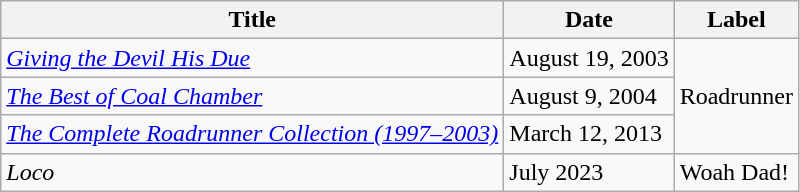<table class="wikitable">
<tr>
<th>Title</th>
<th>Date</th>
<th>Label</th>
</tr>
<tr>
<td><em><a href='#'>Giving the Devil His Due</a></em></td>
<td>August 19, 2003</td>
<td rowspan="3">Roadrunner</td>
</tr>
<tr>
<td><em><a href='#'>The Best of Coal Chamber</a></em></td>
<td>August 9, 2004</td>
</tr>
<tr>
<td><em><a href='#'>The Complete Roadrunner Collection (1997–2003)</a></em></td>
<td>March 12, 2013</td>
</tr>
<tr>
<td><em>Loco</em></td>
<td>July 2023</td>
<td>Woah Dad!</td>
</tr>
</table>
